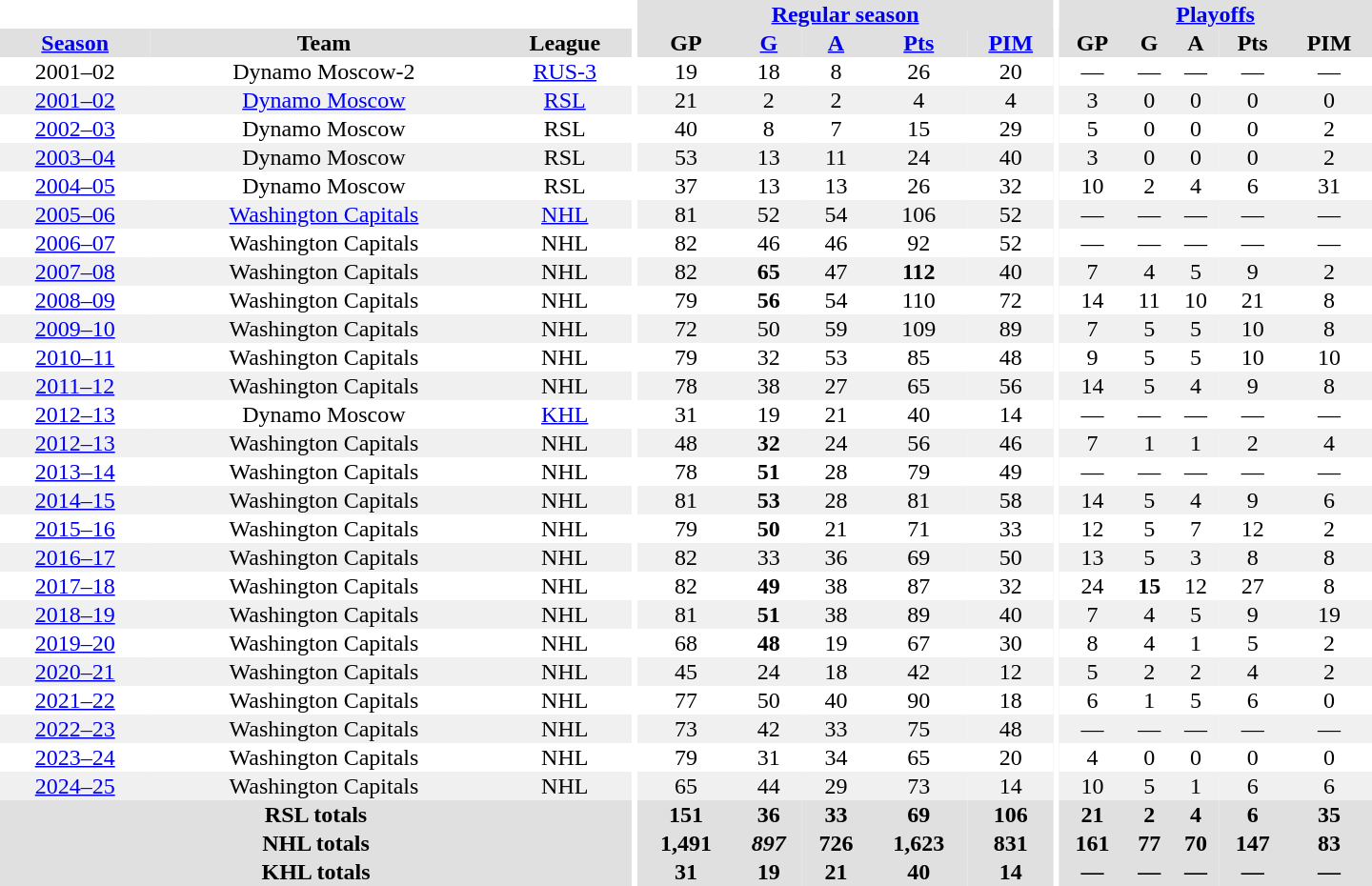<table border="0" cellpadding="1" cellspacing="0" style="text-align:center; width:60em">
<tr bgcolor="#e0e0e0">
<th colspan="3" bgcolor="#ffffff"></th>
<th rowspan="100" bgcolor="#ffffff"></th>
<th colspan="5"><a href='#'>Regular season</a></th>
<th rowspan="100" bgcolor="#ffffff"></th>
<th colspan="5"><a href='#'>Playoffs</a></th>
</tr>
<tr bgcolor="#e0e0e0">
<th><a href='#'>Season</a></th>
<th>Team</th>
<th>League</th>
<th>GP</th>
<th><a href='#'>G</a></th>
<th><a href='#'>A</a></th>
<th><a href='#'>Pts</a></th>
<th><a href='#'>PIM</a></th>
<th>GP</th>
<th>G</th>
<th>A</th>
<th>Pts</th>
<th>PIM</th>
</tr>
<tr>
<td>2001–02</td>
<td>Dynamo Moscow-2</td>
<td><a href='#'>RUS-3</a></td>
<td>19</td>
<td>18</td>
<td>8</td>
<td>26</td>
<td>20</td>
<td>—</td>
<td>—</td>
<td>—</td>
<td>—</td>
<td>—</td>
</tr>
<tr bgcolor="#f0f0f0">
<td><a href='#'>2001–02</a></td>
<td><a href='#'>Dynamo Moscow</a></td>
<td><a href='#'>RSL</a></td>
<td>21</td>
<td>2</td>
<td>2</td>
<td>4</td>
<td>4</td>
<td>3</td>
<td>0</td>
<td>0</td>
<td>0</td>
<td>0</td>
</tr>
<tr>
<td><a href='#'>2002–03</a></td>
<td>Dynamo Moscow</td>
<td>RSL</td>
<td>40</td>
<td>8</td>
<td>7</td>
<td>15</td>
<td>29</td>
<td>5</td>
<td>0</td>
<td>0</td>
<td>0</td>
<td>2</td>
</tr>
<tr bgcolor="#f0f0f0">
<td><a href='#'>2003–04</a></td>
<td>Dynamo Moscow</td>
<td>RSL</td>
<td>53</td>
<td>13</td>
<td>11</td>
<td>24</td>
<td>40</td>
<td>3</td>
<td>0</td>
<td>0</td>
<td>0</td>
<td>2</td>
</tr>
<tr>
<td><a href='#'>2004–05</a></td>
<td>Dynamo Moscow</td>
<td>RSL</td>
<td>37</td>
<td>13</td>
<td>13</td>
<td>26</td>
<td>32</td>
<td>10</td>
<td>2</td>
<td>4</td>
<td>6</td>
<td>31</td>
</tr>
<tr bgcolor="#f0f0f0">
<td><a href='#'>2005–06</a></td>
<td><a href='#'>Washington Capitals</a></td>
<td><a href='#'>NHL</a></td>
<td>81</td>
<td>52</td>
<td>54</td>
<td>106</td>
<td>52</td>
<td>—</td>
<td>—</td>
<td>—</td>
<td>—</td>
<td>—</td>
</tr>
<tr>
<td><a href='#'>2006–07</a></td>
<td>Washington Capitals</td>
<td>NHL</td>
<td>82</td>
<td>46</td>
<td>46</td>
<td>92</td>
<td>52</td>
<td>—</td>
<td>—</td>
<td>—</td>
<td>—</td>
<td>—</td>
</tr>
<tr bgcolor="#f0f0f0">
<td><a href='#'>2007–08</a></td>
<td>Washington Capitals</td>
<td>NHL</td>
<td>82</td>
<td><strong>65</strong></td>
<td>47</td>
<td><strong>112</strong></td>
<td>40</td>
<td>7</td>
<td>4</td>
<td>5</td>
<td>9</td>
<td>2</td>
</tr>
<tr>
<td><a href='#'>2008–09</a></td>
<td>Washington Capitals</td>
<td>NHL</td>
<td>79</td>
<td><strong>56</strong></td>
<td>54</td>
<td>110</td>
<td>72</td>
<td>14</td>
<td>11</td>
<td>10</td>
<td>21</td>
<td>8</td>
</tr>
<tr bgcolor="#f0f0f0">
<td><a href='#'>2009–10</a></td>
<td>Washington Capitals</td>
<td>NHL</td>
<td>72</td>
<td>50</td>
<td>59</td>
<td>109</td>
<td>89</td>
<td>7</td>
<td>5</td>
<td>5</td>
<td>10</td>
<td>8</td>
</tr>
<tr>
<td><a href='#'>2010–11</a></td>
<td>Washington Capitals</td>
<td>NHL</td>
<td>79</td>
<td>32</td>
<td>53</td>
<td>85</td>
<td>48</td>
<td>9</td>
<td>5</td>
<td>5</td>
<td>10</td>
<td>10</td>
</tr>
<tr bgcolor="#f0f0f0">
<td><a href='#'>2011–12</a></td>
<td>Washington Capitals</td>
<td>NHL</td>
<td>78</td>
<td>38</td>
<td>27</td>
<td>65</td>
<td>56</td>
<td>14</td>
<td>5</td>
<td>4</td>
<td>9</td>
<td>8</td>
</tr>
<tr>
<td><a href='#'>2012–13</a></td>
<td>Dynamo Moscow</td>
<td><a href='#'>KHL</a></td>
<td>31</td>
<td>19</td>
<td>21</td>
<td>40</td>
<td>14</td>
<td>—</td>
<td>—</td>
<td>—</td>
<td>—</td>
<td>—</td>
</tr>
<tr bgcolor="#f0f0f0">
<td><a href='#'>2012–13</a></td>
<td>Washington Capitals</td>
<td>NHL</td>
<td>48</td>
<td><strong>32</strong></td>
<td>24</td>
<td>56</td>
<td>46</td>
<td>7</td>
<td>1</td>
<td>1</td>
<td>2</td>
<td>4</td>
</tr>
<tr>
<td><a href='#'>2013–14</a></td>
<td>Washington Capitals</td>
<td>NHL</td>
<td>78</td>
<td><strong>51</strong></td>
<td>28</td>
<td>79</td>
<td>49</td>
<td>—</td>
<td>—</td>
<td>—</td>
<td>—</td>
<td>—</td>
</tr>
<tr bgcolor="#f0f0f0">
<td><a href='#'>2014–15</a></td>
<td>Washington Capitals</td>
<td>NHL</td>
<td>81</td>
<td><strong>53</strong></td>
<td>28</td>
<td>81</td>
<td>58</td>
<td>14</td>
<td>5</td>
<td>4</td>
<td>9</td>
<td>6</td>
</tr>
<tr>
<td><a href='#'>2015–16</a></td>
<td>Washington Capitals</td>
<td>NHL</td>
<td>79</td>
<td><strong>50</strong></td>
<td>21</td>
<td>71</td>
<td>33</td>
<td>12</td>
<td>5</td>
<td>7</td>
<td>12</td>
<td>2</td>
</tr>
<tr bgcolor="#f0f0f0">
<td><a href='#'>2016–17</a></td>
<td>Washington Capitals</td>
<td>NHL</td>
<td>82</td>
<td>33</td>
<td>36</td>
<td>69</td>
<td>50</td>
<td>13</td>
<td>5</td>
<td>3</td>
<td>8</td>
<td>8</td>
</tr>
<tr>
<td><a href='#'>2017–18</a></td>
<td>Washington Capitals</td>
<td>NHL</td>
<td>82</td>
<td><strong>49</strong></td>
<td>38</td>
<td>87</td>
<td>32</td>
<td>24</td>
<td><strong>15</strong></td>
<td>12</td>
<td>27</td>
<td>8</td>
</tr>
<tr bgcolor="#f0f0f0">
<td><a href='#'>2018–19</a></td>
<td>Washington Capitals</td>
<td>NHL</td>
<td>81</td>
<td><strong>51</strong></td>
<td>38</td>
<td>89</td>
<td>40</td>
<td>7</td>
<td>4</td>
<td>5</td>
<td>9</td>
<td>19</td>
</tr>
<tr>
<td><a href='#'>2019–20</a></td>
<td>Washington Capitals</td>
<td>NHL</td>
<td>68</td>
<td><strong>48</strong></td>
<td>19</td>
<td>67</td>
<td>30</td>
<td>8</td>
<td>4</td>
<td>1</td>
<td>5</td>
<td>2</td>
</tr>
<tr bgcolor="#f0f0f0">
<td><a href='#'>2020–21</a></td>
<td>Washington Capitals</td>
<td>NHL</td>
<td>45</td>
<td>24</td>
<td>18</td>
<td>42</td>
<td>12</td>
<td>5</td>
<td>2</td>
<td>2</td>
<td>4</td>
<td>2</td>
</tr>
<tr>
<td><a href='#'>2021–22</a></td>
<td>Washington Capitals</td>
<td>NHL</td>
<td>77</td>
<td>50</td>
<td>40</td>
<td>90</td>
<td>18</td>
<td>6</td>
<td>1</td>
<td>5</td>
<td>6</td>
<td>0</td>
</tr>
<tr bgcolor="#f0f0f0">
<td><a href='#'>2022–23</a></td>
<td>Washington Capitals</td>
<td>NHL</td>
<td>73</td>
<td>42</td>
<td>33</td>
<td>75</td>
<td>48</td>
<td>—</td>
<td>—</td>
<td>—</td>
<td>—</td>
<td>—</td>
</tr>
<tr>
<td><a href='#'>2023–24</a></td>
<td>Washington Capitals</td>
<td>NHL</td>
<td>79</td>
<td>31</td>
<td>34</td>
<td>65</td>
<td>20</td>
<td>4</td>
<td>0</td>
<td>0</td>
<td>0</td>
<td>0</td>
</tr>
<tr bgcolor="#f0f0f0">
<td><a href='#'>2024–25</a></td>
<td>Washington Capitals</td>
<td>NHL</td>
<td>65</td>
<td>44</td>
<td>29</td>
<td>73</td>
<td>14</td>
<td>10</td>
<td>5</td>
<td>1</td>
<td>6</td>
<td>6</td>
</tr>
<tr bgcolor="#e0e0e0">
<th colspan="3">RSL totals</th>
<th>151</th>
<th>36</th>
<th>33</th>
<th>69</th>
<th>106</th>
<th>21</th>
<th>2</th>
<th>4</th>
<th>6</th>
<th>35</th>
</tr>
<tr bgcolor="#e0e0e0">
<th colspan="3">NHL totals</th>
<th>1,491</th>
<th><em>897</em></th>
<th>726</th>
<th>1,623</th>
<th>831</th>
<th>161</th>
<th>77</th>
<th>70</th>
<th>147</th>
<th>83</th>
</tr>
<tr bgcolor="#e0e0e0">
<th colspan="3">KHL totals</th>
<th>31</th>
<th>19</th>
<th>21</th>
<th>40</th>
<th>14</th>
<th>—</th>
<th>—</th>
<th>—</th>
<th>—</th>
<th>—</th>
</tr>
</table>
